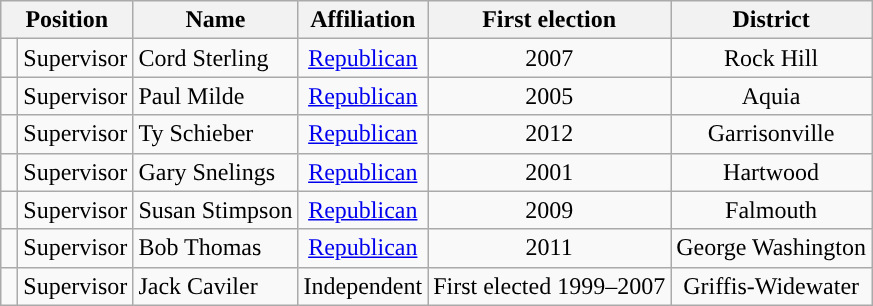<table class=wikitable>
<tr>
<th colspan=2 align=center valign=bottom>Position</th>
<th style="text-align:center;">Name</th>
<th valign=bottom>Affiliation</th>
<th valign=bottom align=center>First election</th>
<th valign=bottom align=center>District</th>
</tr>
<tr>
<td style="background-color:"> </td>
<td>Supervisor</td>
<td>Cord Sterling</td>
<td style="text-align:center;"><a href='#'>Republican</a></td>
<td style="text-align:center;">2007</td>
<td style="text-align:center;">Rock Hill</td>
</tr>
<tr>
<td style="background-color:"> </td>
<td>Supervisor</td>
<td>Paul Milde</td>
<td style="text-align:center;"><a href='#'>Republican</a></td>
<td style="text-align:center;">2005</td>
<td style="text-align:center;">Aquia</td>
</tr>
<tr>
<td style="background-color:"> </td>
<td>Supervisor</td>
<td>Ty Schieber</td>
<td style="text-align:center;"><a href='#'>Republican</a></td>
<td style="text-align:center;">2012</td>
<td style="text-align:center;">Garrisonville</td>
</tr>
<tr>
<td style="background-color:"> </td>
<td>Supervisor</td>
<td>Gary Snelings</td>
<td style="text-align:center;"><a href='#'>Republican</a></td>
<td style="text-align:center;">2001</td>
<td style="text-align:center;">Hartwood</td>
</tr>
<tr>
<td style="background-color:"> </td>
<td>Supervisor</td>
<td>Susan Stimpson</td>
<td style="text-align:center;"><a href='#'>Republican</a></td>
<td style="text-align:center;">2009</td>
<td style="text-align:center;">Falmouth</td>
</tr>
<tr>
<td style="background-color:"> </td>
<td>Supervisor</td>
<td>Bob Thomas</td>
<td style="text-align:center;"><a href='#'>Republican</a></td>
<td style="text-align:center;">2011</td>
<td style="text-align:center;">George Washington</td>
</tr>
<tr>
<td style="background-color:"> </td>
<td>Supervisor</td>
<td>Jack Caviler</td>
<td style="text-align:center;">Independent</td>
<td style="text-align:center;">First elected 1999–2007</td>
<td style="text-align:center;">Griffis-Widewater</td>
</tr>
</table>
